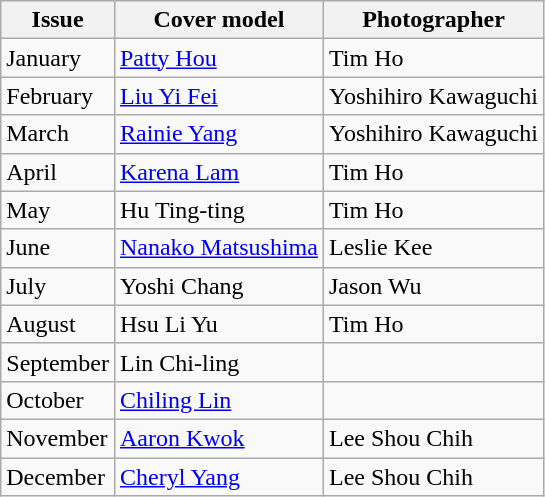<table class="wikitable">
<tr>
<th>Issue</th>
<th>Cover model</th>
<th>Photographer</th>
</tr>
<tr>
<td>January</td>
<td><a href='#'>Patty Hou</a></td>
<td>Tim Ho</td>
</tr>
<tr>
<td>February</td>
<td><a href='#'>Liu Yi Fei</a></td>
<td>Yoshihiro Kawaguchi</td>
</tr>
<tr>
<td>March</td>
<td><a href='#'>Rainie Yang</a></td>
<td>Yoshihiro Kawaguchi</td>
</tr>
<tr>
<td>April</td>
<td><a href='#'>Karena Lam</a></td>
<td>Tim Ho</td>
</tr>
<tr>
<td>May</td>
<td>Hu Ting-ting</td>
<td>Tim Ho</td>
</tr>
<tr>
<td>June</td>
<td><a href='#'>Nanako Matsushima</a></td>
<td>Leslie Kee</td>
</tr>
<tr>
<td>July</td>
<td>Yoshi Chang</td>
<td>Jason Wu</td>
</tr>
<tr>
<td>August</td>
<td Hsu Li-Yu>Hsu Li Yu</td>
<td>Tim Ho</td>
</tr>
<tr>
<td>September</td>
<td>Lin Chi-ling</td>
<td></td>
</tr>
<tr>
<td>October</td>
<td><a href='#'>Chiling Lin</a></td>
<td></td>
</tr>
<tr>
<td>November</td>
<td><a href='#'>Aaron Kwok</a></td>
<td>Lee Shou Chih</td>
</tr>
<tr>
<td>December</td>
<td><a href='#'>Cheryl Yang</a></td>
<td>Lee Shou Chih</td>
</tr>
</table>
